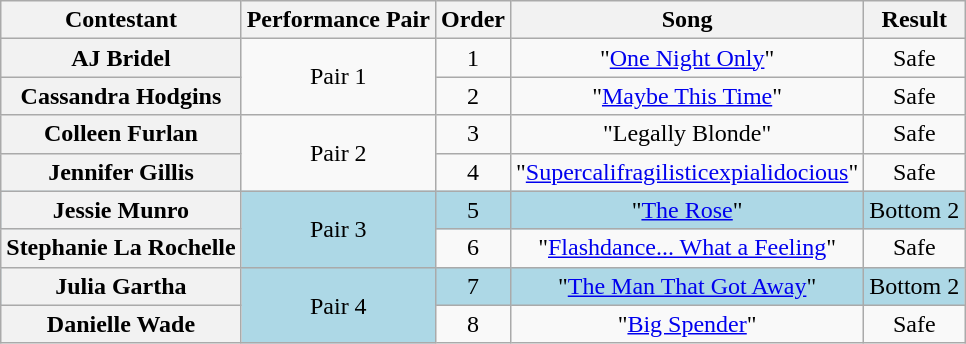<table class="wikitable plainrowheaders" style="text-align:center;">
<tr>
<th scope="col">Contestant</th>
<th scope="col">Performance Pair</th>
<th scope="col">Order</th>
<th scope="col">Song</th>
<th scope="col">Result</th>
</tr>
<tr>
<th scope="row">AJ Bridel</th>
<td rowspan="2">Pair 1</td>
<td>1</td>
<td>"<a href='#'>One Night Only</a>"</td>
<td>Safe</td>
</tr>
<tr>
<th scope="row">Cassandra Hodgins</th>
<td>2</td>
<td>"<a href='#'>Maybe This Time</a>"</td>
<td>Safe</td>
</tr>
<tr>
<th scope="row">Colleen Furlan</th>
<td rowspan="2">Pair 2</td>
<td>3</td>
<td>"Legally Blonde"</td>
<td>Safe</td>
</tr>
<tr>
<th scope="row">Jennifer Gillis</th>
<td>4</td>
<td>"<a href='#'>Supercalifragilisticexpialidocious</a>"</td>
<td>Safe</td>
</tr>
<tr style="background:lightblue;">
<th scope="row">Jessie Munro</th>
<td rowspan="2">Pair 3</td>
<td>5</td>
<td>"<a href='#'>The Rose</a>"</td>
<td>Bottom 2</td>
</tr>
<tr>
<th scope="row">Stephanie La Rochelle</th>
<td>6</td>
<td>"<a href='#'>Flashdance... What a Feeling</a>"</td>
<td>Safe</td>
</tr>
<tr style="background:lightblue;">
<th scope="row">Julia Gartha</th>
<td rowspan="2">Pair 4</td>
<td>7</td>
<td>"<a href='#'>The Man That Got Away</a>"</td>
<td>Bottom 2</td>
</tr>
<tr>
<th scope="row">Danielle Wade</th>
<td>8</td>
<td>"<a href='#'>Big Spender</a>"</td>
<td>Safe</td>
</tr>
</table>
